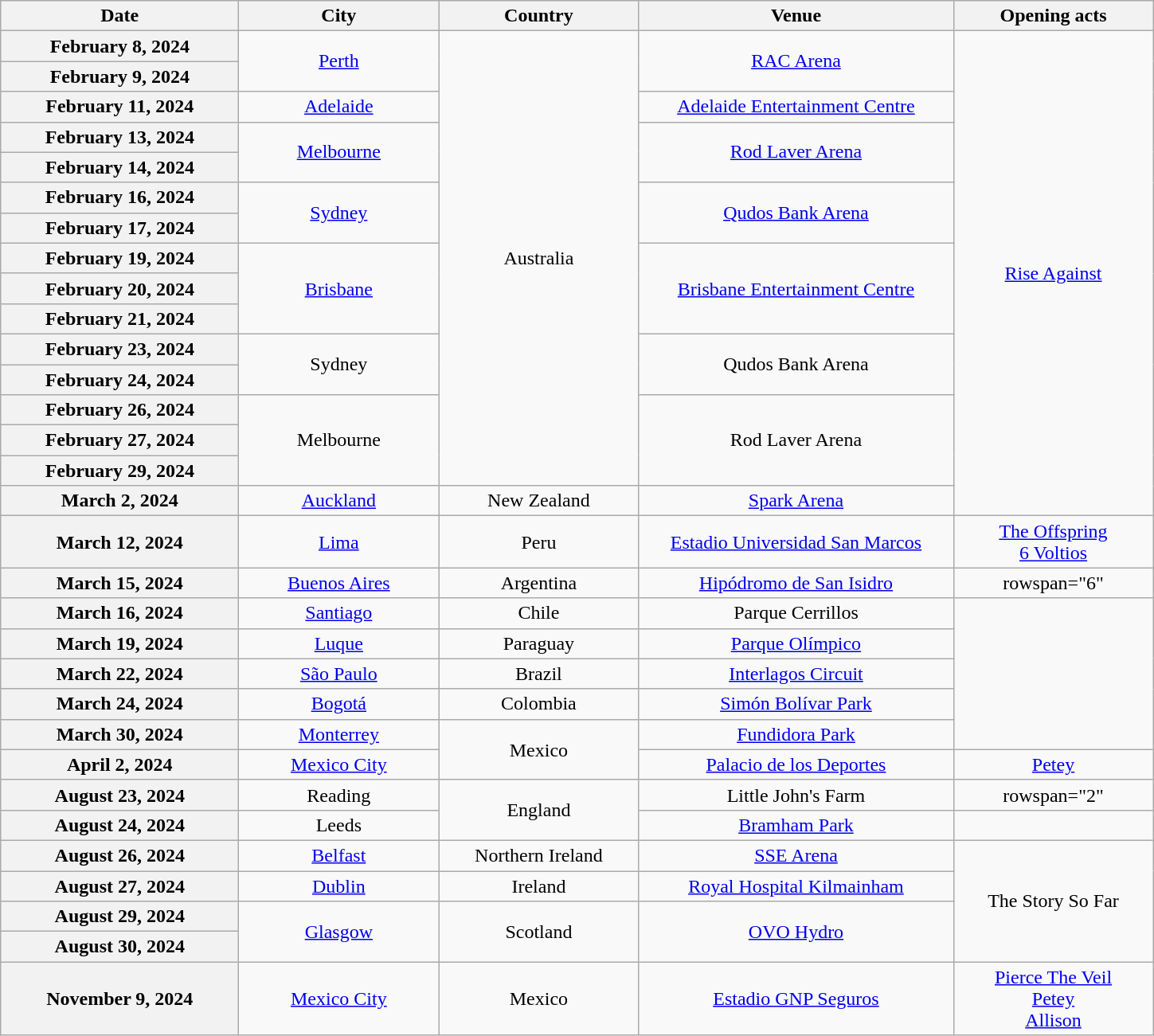<table class="wikitable plainrowheaders" style="text-align:center;">
<tr>
<th scope="col" style="width:12em;">Date</th>
<th scope="col" style="width:10em;">City</th>
<th scope="col" style="width:10em;">Country</th>
<th scope="col" style="width:16em;">Venue</th>
<th scope="col" style="width:10em;">Opening acts</th>
</tr>
<tr>
<th scope="row">February 8, 2024</th>
<td rowspan="2"><a href='#'>Perth</a></td>
<td rowspan="15">Australia</td>
<td rowspan="2"><a href='#'>RAC Arena</a></td>
<td rowspan="16"><a href='#'>Rise Against</a></td>
</tr>
<tr>
<th scope="row">February 9, 2024</th>
</tr>
<tr>
<th scope="row">February 11, 2024</th>
<td><a href='#'>Adelaide</a></td>
<td><a href='#'>Adelaide Entertainment Centre</a></td>
</tr>
<tr>
<th scope="row">February 13, 2024</th>
<td rowspan="2"><a href='#'>Melbourne</a></td>
<td rowspan="2"><a href='#'>Rod Laver Arena</a></td>
</tr>
<tr>
<th scope="row">February 14, 2024</th>
</tr>
<tr>
<th scope="row">February 16, 2024</th>
<td rowspan="2"><a href='#'>Sydney</a></td>
<td rowspan="2"><a href='#'>Qudos Bank Arena</a></td>
</tr>
<tr>
<th scope="row">February 17, 2024</th>
</tr>
<tr>
<th scope="row">February 19, 2024</th>
<td rowspan="3"><a href='#'>Brisbane</a></td>
<td rowspan="3"><a href='#'>Brisbane Entertainment Centre</a></td>
</tr>
<tr>
<th scope="row">February 20, 2024</th>
</tr>
<tr>
<th scope="row">February 21, 2024</th>
</tr>
<tr>
<th scope="row">February 23, 2024</th>
<td rowspan="2">Sydney</td>
<td rowspan="2">Qudos Bank Arena</td>
</tr>
<tr>
<th scope="row">February 24, 2024</th>
</tr>
<tr>
<th scope="row">February 26, 2024</th>
<td rowspan="3">Melbourne</td>
<td rowspan="3">Rod Laver Arena</td>
</tr>
<tr>
<th scope="row">February 27, 2024</th>
</tr>
<tr>
<th scope="row">February 29, 2024</th>
</tr>
<tr>
<th scope="row">March 2, 2024</th>
<td><a href='#'>Auckland</a></td>
<td>New Zealand</td>
<td><a href='#'>Spark Arena</a></td>
</tr>
<tr>
<th scope="row">March 12, 2024</th>
<td><a href='#'>Lima</a></td>
<td>Peru</td>
<td><a href='#'>Estadio Universidad San Marcos</a></td>
<td><a href='#'>The Offspring</a><br><a href='#'>6 Voltios</a></td>
</tr>
<tr>
<th scope="row">March 15, 2024</th>
<td><a href='#'>Buenos Aires</a></td>
<td>Argentina</td>
<td><a href='#'>Hipódromo de San Isidro</a></td>
<td>rowspan="6" </td>
</tr>
<tr>
<th scope="row">March 16, 2024</th>
<td><a href='#'>Santiago</a></td>
<td>Chile</td>
<td>Parque Cerrillos</td>
</tr>
<tr>
<th scope="row">March 19, 2024</th>
<td><a href='#'>Luque</a></td>
<td>Paraguay</td>
<td><a href='#'>Parque Olímpico</a></td>
</tr>
<tr>
<th scope="row">March 22, 2024</th>
<td><a href='#'>São Paulo</a></td>
<td>Brazil</td>
<td><a href='#'>Interlagos Circuit</a></td>
</tr>
<tr>
<th scope="row">March 24, 2024</th>
<td><a href='#'>Bogotá</a></td>
<td>Colombia</td>
<td><a href='#'>Simón Bolívar Park</a></td>
</tr>
<tr>
<th scope="row">March 30, 2024</th>
<td><a href='#'>Monterrey</a></td>
<td rowspan="2">Mexico</td>
<td><a href='#'>Fundidora Park</a></td>
</tr>
<tr>
<th scope="row">April 2, 2024</th>
<td><a href='#'>Mexico City</a></td>
<td><a href='#'>Palacio de los Deportes</a></td>
<td><a href='#'>Petey</a></td>
</tr>
<tr>
<th scope="row">August 23, 2024</th>
<td>Reading</td>
<td rowspan="2">England</td>
<td>Little John's Farm</td>
<td>rowspan="2" </td>
</tr>
<tr>
<th scope="row">August 24, 2024</th>
<td>Leeds</td>
<td><a href='#'>Bramham Park</a></td>
</tr>
<tr>
<th scope="row">August 26, 2024</th>
<td><a href='#'>Belfast</a></td>
<td>Northern Ireland</td>
<td><a href='#'>SSE Arena</a></td>
<td rowspan="4">The Story So Far</td>
</tr>
<tr>
<th scope="row">August 27, 2024</th>
<td><a href='#'>Dublin</a></td>
<td>Ireland</td>
<td><a href='#'>Royal Hospital Kilmainham</a></td>
</tr>
<tr>
<th scope="row">August 29, 2024</th>
<td rowspan="2"><a href='#'>Glasgow</a></td>
<td rowspan="2">Scotland</td>
<td rowspan="2"><a href='#'>OVO Hydro</a></td>
</tr>
<tr>
<th scope="row">August 30, 2024</th>
</tr>
<tr>
<th scope="row">November 9, 2024</th>
<td><a href='#'>Mexico City</a></td>
<td>Mexico</td>
<td><a href='#'>Estadio GNP Seguros</a></td>
<td><a href='#'>Pierce The Veil</a><br><a href='#'>Petey</a><br><a href='#'>Allison</a></td>
</tr>
</table>
